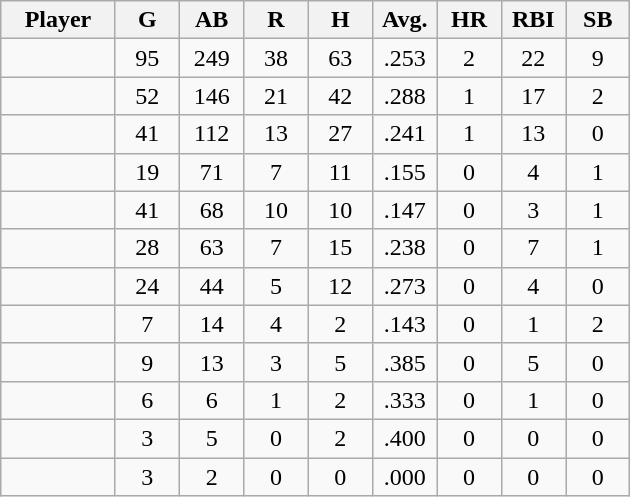<table class="wikitable sortable">
<tr>
<th bgcolor="#DDDDFF" width="16%">Player</th>
<th bgcolor="#DDDDFF" width="9%">G</th>
<th bgcolor="#DDDDFF" width="9%">AB</th>
<th bgcolor="#DDDDFF" width="9%">R</th>
<th bgcolor="#DDDDFF" width="9%">H</th>
<th bgcolor="#DDDDFF" width="9%">Avg.</th>
<th bgcolor="#DDDDFF" width="9%">HR</th>
<th bgcolor="#DDDDFF" width="9%">RBI</th>
<th bgcolor="#DDDDFF" width="9%">SB</th>
</tr>
<tr align="center">
<td></td>
<td>95</td>
<td>249</td>
<td>38</td>
<td>63</td>
<td>.253</td>
<td>2</td>
<td>22</td>
<td>9</td>
</tr>
<tr align="center">
<td></td>
<td>52</td>
<td>146</td>
<td>21</td>
<td>42</td>
<td>.288</td>
<td>1</td>
<td>17</td>
<td>2</td>
</tr>
<tr align="center">
<td></td>
<td>41</td>
<td>112</td>
<td>13</td>
<td>27</td>
<td>.241</td>
<td>1</td>
<td>13</td>
<td>0</td>
</tr>
<tr align="center">
<td></td>
<td>19</td>
<td>71</td>
<td>7</td>
<td>11</td>
<td>.155</td>
<td>0</td>
<td>4</td>
<td>1</td>
</tr>
<tr align="center">
<td></td>
<td>41</td>
<td>68</td>
<td>10</td>
<td>10</td>
<td>.147</td>
<td>0</td>
<td>3</td>
<td>1</td>
</tr>
<tr align="center">
<td></td>
<td>28</td>
<td>63</td>
<td>7</td>
<td>15</td>
<td>.238</td>
<td>0</td>
<td>7</td>
<td>1</td>
</tr>
<tr align="center">
<td></td>
<td>24</td>
<td>44</td>
<td>5</td>
<td>12</td>
<td>.273</td>
<td>0</td>
<td>4</td>
<td>0</td>
</tr>
<tr align="center">
<td></td>
<td>7</td>
<td>14</td>
<td>4</td>
<td>2</td>
<td>.143</td>
<td>0</td>
<td>1</td>
<td>2</td>
</tr>
<tr align="center">
<td></td>
<td>9</td>
<td>13</td>
<td>3</td>
<td>5</td>
<td>.385</td>
<td>0</td>
<td>5</td>
<td>0</td>
</tr>
<tr align="center">
<td></td>
<td>6</td>
<td>6</td>
<td>1</td>
<td>2</td>
<td>.333</td>
<td>0</td>
<td>1</td>
<td>0</td>
</tr>
<tr align="center">
<td></td>
<td>3</td>
<td>5</td>
<td>0</td>
<td>2</td>
<td>.400</td>
<td>0</td>
<td>0</td>
<td>0</td>
</tr>
<tr align="center">
<td></td>
<td>3</td>
<td>2</td>
<td>0</td>
<td>0</td>
<td>.000</td>
<td>0</td>
<td>0</td>
<td>0</td>
</tr>
</table>
